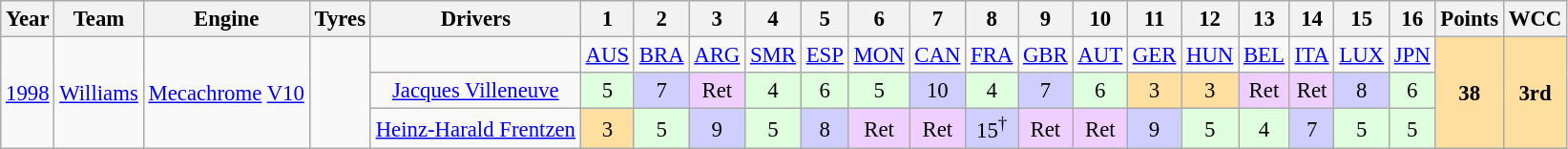<table class="wikitable" style="text-align:center; font-size:95%">
<tr>
<th>Year</th>
<th>Team</th>
<th>Engine</th>
<th>Tyres</th>
<th>Drivers</th>
<th>1</th>
<th>2</th>
<th>3</th>
<th>4</th>
<th>5</th>
<th>6</th>
<th>7</th>
<th>8</th>
<th>9</th>
<th>10</th>
<th>11</th>
<th>12</th>
<th>13</th>
<th>14</th>
<th>15</th>
<th>16</th>
<th>Points</th>
<th>WCC</th>
</tr>
<tr>
<td rowspan="3"><a href='#'>1998</a></td>
<td rowspan="3"><a href='#'>Williams</a></td>
<td rowspan="3"><a href='#'>Mecachrome</a> <a href='#'>V10</a></td>
<td rowspan="3"></td>
<td></td>
<td><a href='#'>AUS</a></td>
<td><a href='#'>BRA</a></td>
<td><a href='#'>ARG</a></td>
<td><a href='#'>SMR</a></td>
<td><a href='#'>ESP</a></td>
<td><a href='#'>MON</a></td>
<td><a href='#'>CAN</a></td>
<td><a href='#'>FRA</a></td>
<td><a href='#'>GBR</a></td>
<td><a href='#'>AUT</a></td>
<td><a href='#'>GER</a></td>
<td><a href='#'>HUN</a></td>
<td><a href='#'>BEL</a></td>
<td><a href='#'>ITA</a></td>
<td><a href='#'>LUX</a></td>
<td><a href='#'>JPN</a></td>
<td rowspan="3" style="background:#FFDF9F;"><strong>38</strong></td>
<td rowspan="3" style="background:#FFDF9F;"><strong>3rd</strong></td>
</tr>
<tr>
<td><a href='#'>Jacques Villeneuve</a></td>
<td style="background:#DFFFDF;">5</td>
<td style="background:#CFCFFF;">7</td>
<td style="background:#EFCFFF;">Ret</td>
<td style="background:#DFFFDF;">4</td>
<td style="background:#DFFFDF;">6</td>
<td style="background:#DFFFDF;">5</td>
<td style="background:#CFCFFF;">10</td>
<td style="background:#DFFFDF;">4</td>
<td style="background:#CFCFFF;">7</td>
<td style="background:#DFFFDF;">6</td>
<td style="background:#FFDF9F;">3</td>
<td style="background:#FFDF9F;">3</td>
<td style="background:#EFCFFF;">Ret</td>
<td style="background:#EFCFFF;">Ret</td>
<td style="background:#CFCFFF;">8</td>
<td style="background:#DFFFDF;">6</td>
</tr>
<tr>
<td><a href='#'>Heinz-Harald Frentzen</a></td>
<td style="background:#FFDF9F;">3</td>
<td style="background:#DFFFDF;">5</td>
<td style="background:#CFCFFF;">9</td>
<td style="background:#DFFFDF;">5</td>
<td style="background:#CFCFFF;">8</td>
<td style="background:#EFCFFF;">Ret</td>
<td style="background:#EFCFFF;">Ret</td>
<td style="background:#CFCFFF;">15<sup>†</sup></td>
<td style="background:#EFCFFF;">Ret</td>
<td style="background:#EFCFFF;">Ret</td>
<td style="background:#CFCFFF;">9</td>
<td style="background:#DFFFDF;">5</td>
<td style="background:#DFFFDF;">4</td>
<td style="background:#CFCFFF;">7</td>
<td style="background:#DFFFDF;">5</td>
<td style="background:#DFFFDF;">5</td>
</tr>
</table>
